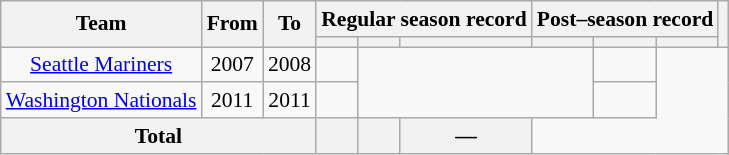<table class="wikitable" Style="text-align: center;font-size:90%">
<tr>
<th rowspan="2">Team</th>
<th rowspan="2">From</th>
<th rowspan="2">To</th>
<th colspan="3">Regular season record</th>
<th colspan="3">Post–season record</th>
<th rowspan="2"></th>
</tr>
<tr>
<th></th>
<th></th>
<th></th>
<th></th>
<th></th>
<th></th>
</tr>
<tr>
<td><a href='#'>Seattle Mariners</a></td>
<td>2007</td>
<td>2008</td>
<td></td>
<td rowspan="2" colspan="3"></td>
<td></td>
</tr>
<tr>
<td><a href='#'>Washington Nationals</a></td>
<td>2011</td>
<td>2011</td>
<td></td>
<td></td>
</tr>
<tr>
<th colspan="3">Total</th>
<th></th>
<th></th>
<th>—</th>
</tr>
</table>
